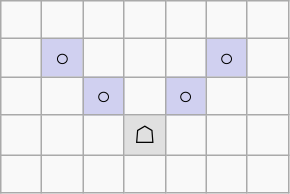<table border="1" class="wikitable">
<tr align=center>
<td width="20"> </td>
<td width="20"> </td>
<td width="20"> </td>
<td width="20"> </td>
<td width="20"> </td>
<td width="20"> </td>
<td width="20"> </td>
</tr>
<tr align=center>
<td> </td>
<td style="background:#d0d0f0;">○</td>
<td> </td>
<td> </td>
<td> </td>
<td style="background:#d0d0f0;">○</td>
<td> </td>
</tr>
<tr align=center>
<td> </td>
<td> </td>
<td style="background:#d0d0f0;">○</td>
<td> </td>
<td style="background:#d0d0f0;">○</td>
<td> </td>
<td> </td>
</tr>
<tr align=center>
<td> </td>
<td> </td>
<td> </td>
<td style="background:#e0e0e0;">☖</td>
<td> </td>
<td> </td>
<td> </td>
</tr>
<tr align=center>
<td> </td>
<td> </td>
<td> </td>
<td> </td>
<td> </td>
<td> </td>
<td> </td>
</tr>
</table>
